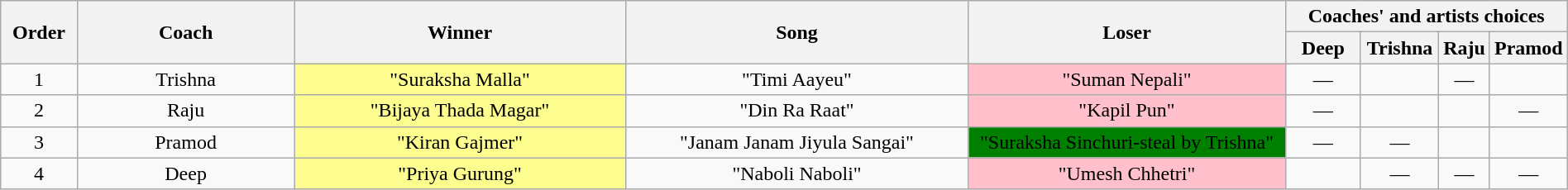<table class="wikitable plainrowheaders" style="text-align:center; width:100%;">
<tr>
<th scope="col" style="width:05%;" rowspan="2">Order</th>
<th scope="col" style="width:15%;" rowspan="2">Coach</th>
<th scope="col" style="width:23%;" rowspan="2">Winner</th>
<th scope="col" style="width:24%;" rowspan="2">Song</th>
<th scope="col" style="width:22%;" rowspan="2">Loser</th>
<th scope="col" style="width:20%;" colspan="4">Coaches' and artists choices</th>
</tr>
<tr>
<th scope="col" style="width:05%;">Deep</th>
<th scope="col" style="width:05%;">Trishna</th>
<th scope="col" style="width:05%;">Raju</th>
<th scope="col" style="width:05%;">Pramod</th>
</tr>
<tr>
<td scope="row">1</td>
<td>Trishna</td>
<td style="background:#fdfc8f;text-align:center;">"Suraksha Malla"</td>
<td>"Timi Aayeu"</td>
<td style="background:pink;text-align:center;">"Suman Nepali"</td>
<td>—</td>
<td></td>
<td>—</td>
</tr>
<tr>
<td scope="row">2</td>
<td>Raju</td>
<td style="background:#fdfc8f;text-align:center;">"Bijaya Thada Magar"</td>
<td>"Din Ra Raat"</td>
<td style="background:pink;text-align:center;">"Kapil Pun"</td>
<td>—</td>
<td></td>
<td></td>
<td>—</td>
</tr>
<tr>
<td scope="row">3</td>
<td>Pramod</td>
<td style="background:#fdfc8f;text-align:center;">"Kiran Gajmer"</td>
<td>"Janam Janam Jiyula Sangai"</td>
<td style="background:green;text-align:center;">"Suraksha Sinchuri-steal by Trishna"</td>
<td>—</td>
<td>—</td>
<td></td>
</tr>
<tr>
<td scope="row">4</td>
<td>Deep</td>
<td style="background:#fdfc8f;text-align:center;">"Priya Gurung"</td>
<td>"Naboli Naboli"</td>
<td style="background:pink;text-align:center;">"Umesh Chhetri"</td>
<td></td>
<td>—</td>
<td>—</td>
<td>—</td>
</tr>
</table>
